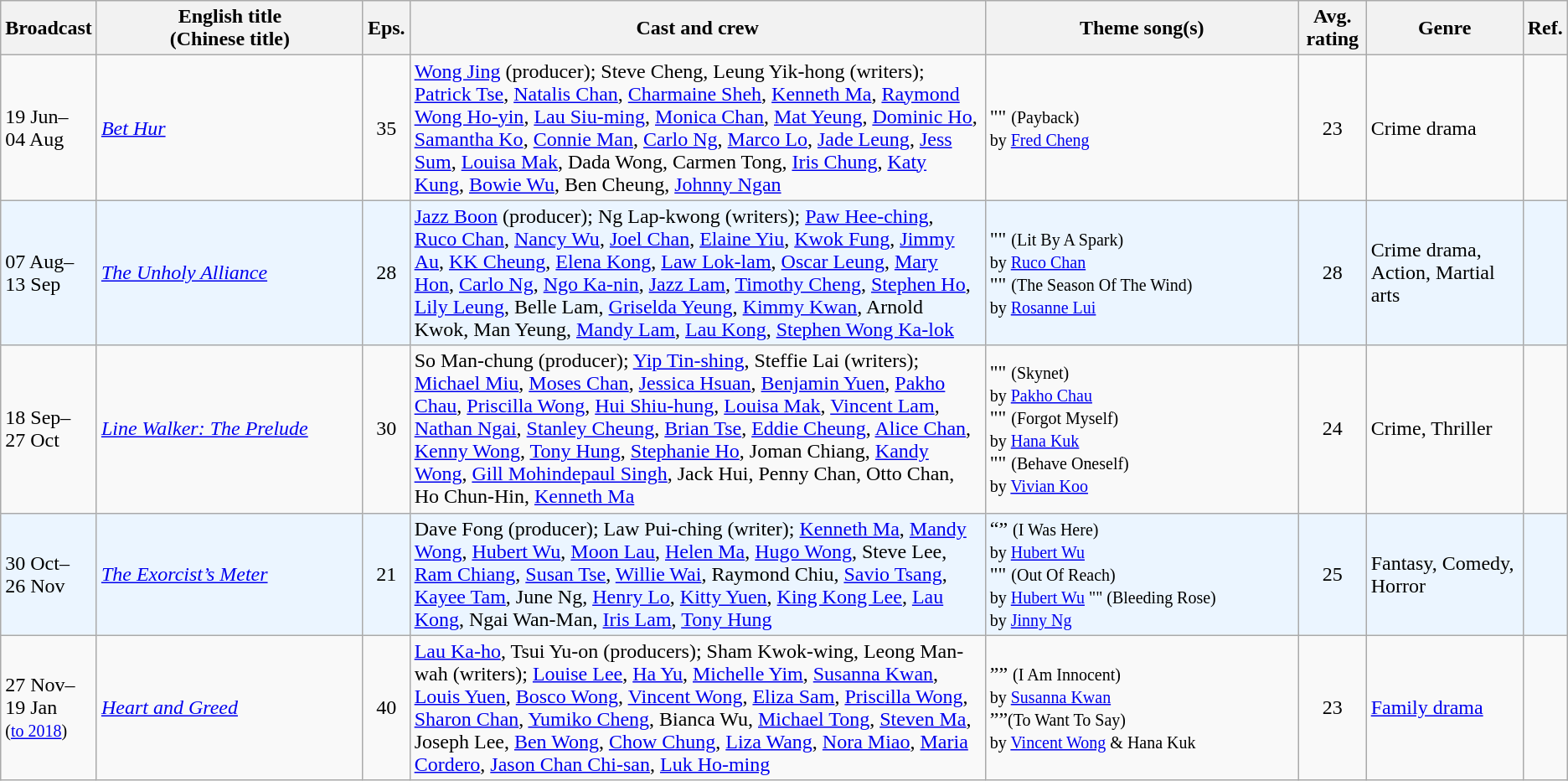<table class="wikitable sortable">
<tr>
<th>Broadcast</th>
<th style="width:17%;">English title <br> (Chinese title)</th>
<th>Eps.</th>
<th>Cast and crew</th>
<th style="width:20%;">Theme song(s)</th>
<th>Avg. rating</th>
<th style="width:10%;">Genre</th>
<th>Ref.</th>
</tr>
<tr>
<td>19 Jun–<br>04 Aug</td>
<td><em><a href='#'>Bet Hur</a></em><br></td>
<td style="text-align:center;">35</td>
<td><a href='#'>Wong Jing</a> (producer); Steve Cheng, Leung Yik-hong (writers); <a href='#'>Patrick Tse</a>, <a href='#'>Natalis Chan</a>, <a href='#'>Charmaine Sheh</a>, <a href='#'>Kenneth Ma</a>, <a href='#'>Raymond Wong Ho-yin</a>, <a href='#'>Lau Siu-ming</a>, <a href='#'>Monica Chan</a>, <a href='#'>Mat Yeung</a>, <a href='#'>Dominic Ho</a>, <a href='#'>Samantha Ko</a>, <a href='#'>Connie Man</a>, <a href='#'>Carlo Ng</a>, <a href='#'>Marco Lo</a>, <a href='#'>Jade Leung</a>, <a href='#'>Jess Sum</a>, <a href='#'>Louisa Mak</a>, Dada Wong, Carmen Tong, <a href='#'>Iris Chung</a>, <a href='#'>Katy Kung</a>, <a href='#'>Bowie Wu</a>, Ben Cheung, <a href='#'>Johnny Ngan</a></td>
<td>"" <small>(Payback)</small><br><small>by <a href='#'>Fred Cheng</a></small></td>
<td style="text-align:center;">23</td>
<td>Crime drama</td>
<td style="text-align:center;"></td>
</tr>
<tr style="background:#ebf5ff;">
<td>07 Aug–<br>13 Sep</td>
<td><em><a href='#'>The Unholy Alliance</a></em><br></td>
<td style="text-align:center;">28</td>
<td><a href='#'>Jazz Boon</a> (producer); Ng Lap-kwong (writers); <a href='#'>Paw Hee-ching</a>, <a href='#'>Ruco Chan</a>, <a href='#'>Nancy Wu</a>, <a href='#'>Joel Chan</a>, <a href='#'>Elaine Yiu</a>, <a href='#'>Kwok Fung</a>, <a href='#'>Jimmy Au</a>, <a href='#'>KK Cheung</a>, <a href='#'>Elena Kong</a>, <a href='#'>Law Lok-lam</a>, <a href='#'>Oscar Leung</a>, <a href='#'>Mary Hon</a>, <a href='#'>Carlo Ng</a>, <a href='#'>Ngo Ka-nin</a>, <a href='#'>Jazz Lam</a>, <a href='#'>Timothy Cheng</a>, <a href='#'>Stephen Ho</a>, <a href='#'>Lily Leung</a>, Belle Lam, <a href='#'>Griselda Yeung</a>, <a href='#'>Kimmy Kwan</a>, Arnold Kwok, Man Yeung, <a href='#'>Mandy Lam</a>, <a href='#'>Lau Kong</a>, <a href='#'>Stephen Wong Ka-lok</a></td>
<td>"" <small>(Lit By A Spark)</small><br><small>by <a href='#'>Ruco Chan</a></small> <br>"" <small>(The Season Of The Wind)</small><br><small>by <a href='#'>Rosanne Lui</a></small></td>
<td style="text-align:center;">28</td>
<td>Crime drama, Action, Martial arts</td>
<td style="text-align:center;"></td>
</tr>
<tr>
<td>18 Sep–<br>27 Oct</td>
<td><em><a href='#'>Line Walker: The Prelude</a></em><br></td>
<td style="text-align:center;">30</td>
<td>So Man-chung (producer); <a href='#'>Yip Tin-shing</a>, Steffie Lai (writers); <a href='#'>Michael Miu</a>, <a href='#'>Moses Chan</a>, <a href='#'>Jessica Hsuan</a>, <a href='#'>Benjamin Yuen</a>, <a href='#'>Pakho Chau</a>, <a href='#'>Priscilla Wong</a>, <a href='#'>Hui Shiu-hung</a>, <a href='#'>Louisa Mak</a>, <a href='#'>Vincent Lam</a>, <a href='#'>Nathan Ngai</a>, <a href='#'>Stanley Cheung</a>, <a href='#'>Brian Tse</a>, <a href='#'>Eddie Cheung</a>, <a href='#'>Alice Chan</a>, <a href='#'>Kenny Wong</a>, <a href='#'>Tony Hung</a>, <a href='#'>Stephanie Ho</a>, Joman Chiang, <a href='#'>Kandy Wong</a>, <a href='#'>Gill Mohindepaul Singh</a>, Jack Hui, Penny Chan, Otto Chan, Ho Chun-Hin, <a href='#'>Kenneth Ma</a></td>
<td>"" <small>(Skynet)</small><br><small>by <a href='#'>Pakho Chau</a></small> <br>"" <small>(Forgot Myself)</small><br><small>by <a href='#'>Hana Kuk</a></small><br>"" <small>(Behave Oneself)</small><br><small>by <a href='#'>Vivian Koo</a></small></td>
<td style="text-align:center;">24</td>
<td>Crime, Thriller</td>
<td></td>
</tr>
<tr style="background:#ebf5ff;">
<td>30 Oct–<br>26 Nov</td>
<td><em><a href='#'>The Exorcist’s Meter</a></em><br></td>
<td style="text-align:center;">21</td>
<td>Dave Fong (producer); Law Pui-ching (writer); <a href='#'>Kenneth Ma</a>, <a href='#'>Mandy Wong</a>, <a href='#'>Hubert Wu</a>, <a href='#'>Moon Lau</a>, <a href='#'>Helen Ma</a>, <a href='#'>Hugo Wong</a>, Steve Lee, <a href='#'>Ram Chiang</a>, <a href='#'>Susan Tse</a>, <a href='#'>Willie Wai</a>, Raymond Chiu, <a href='#'>Savio Tsang</a>, <a href='#'>Kayee Tam</a>, June Ng, <a href='#'>Henry Lo</a>, <a href='#'>Kitty Yuen</a>, <a href='#'>King Kong Lee</a>, <a href='#'>Lau Kong</a>, Ngai Wan-Man, <a href='#'>Iris Lam</a>, <a href='#'>Tony Hung</a></td>
<td>“” <small>(I Was Here)</small><br><small>by <a href='#'>Hubert Wu</a></small> <br>"" <small>(Out Of Reach)</small><br><small>by <a href='#'>Hubert Wu</a> "" (Bleeding Rose)</small><br><small>by <a href='#'>Jinny Ng</a>  </small></td>
<td style="text-align:center;">25</td>
<td>Fantasy, Comedy, Horror</td>
<td></td>
</tr>
<tr>
<td>27 Nov–<br> 19 Jan<br><small>(<a href='#'>to 2018</a>)</small></td>
<td><em><a href='#'>Heart and Greed</a></em><br></td>
<td style="text-align:center;">40</td>
<td><a href='#'>Lau Ka-ho</a>, Tsui Yu-on (producers); Sham Kwok-wing, Leong Man-wah (writers); <a href='#'>Louise Lee</a>, <a href='#'>Ha Yu</a>, <a href='#'>Michelle Yim</a>, <a href='#'>Susanna Kwan</a>, <a href='#'>Louis Yuen</a>, <a href='#'>Bosco Wong</a>, <a href='#'>Vincent Wong</a>, <a href='#'>Eliza Sam</a>, <a href='#'>Priscilla Wong</a>, <a href='#'>Sharon Chan</a>, <a href='#'>Yumiko Cheng</a>, Bianca Wu, <a href='#'>Michael Tong</a>, <a href='#'>Steven Ma</a>, Joseph Lee, <a href='#'>Ben Wong</a>, <a href='#'>Chow Chung</a>, <a href='#'>Liza Wang</a>, <a href='#'>Nora Miao</a>, <a href='#'>Maria Cordero</a>, <a href='#'>Jason Chan Chi-san</a>, <a href='#'>Luk Ho-ming</a></td>
<td>”” <small>(I Am Innocent)</small><br><small>by <a href='#'>Susanna Kwan</a></small> <br>””<small>(To Want To Say)</small><br><small>by <a href='#'>Vincent Wong</a> & Hana Kuk</small></td>
<td style="text-align:center;">23</td>
<td><a href='#'>Family drama</a></td>
<td></td>
</tr>
</table>
